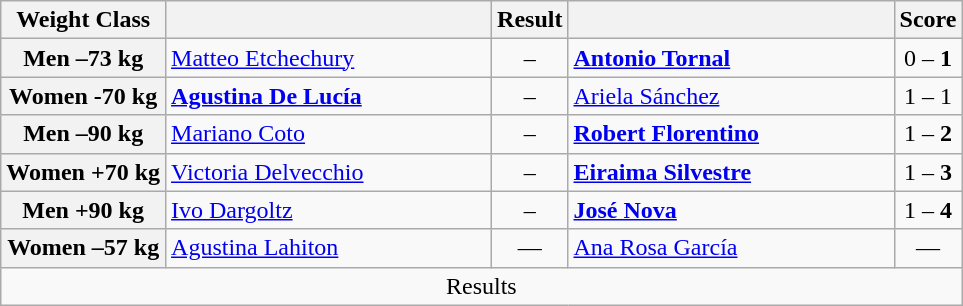<table class="wikitable">
<tr>
<th>Weight Class</th>
<th style="width:210px;"></th>
<th>Result</th>
<th style="width:210px;"></th>
<th>Score</th>
</tr>
<tr>
<th>Men –73 kg</th>
<td><a href='#'>Matteo Etchechury</a></td>
<td align=center> – <strong></strong></td>
<td><strong><a href='#'>Antonio Tornal</a></strong></td>
<td align=center>0 – <strong>1</strong></td>
</tr>
<tr>
<th>Women -70 kg</th>
<td><strong><a href='#'>Agustina De Lucía</a></strong></td>
<td align=center><strong></strong> – <strong></strong></td>
<td><a href='#'>Ariela Sánchez</a></td>
<td align=center>1 – 1</td>
</tr>
<tr>
<th>Men –90 kg</th>
<td><a href='#'>Mariano Coto</a></td>
<td align=center> – <strong></strong></td>
<td><strong><a href='#'>Robert Florentino</a></strong></td>
<td align=center>1 – <strong>2</strong></td>
</tr>
<tr>
<th>Women +70 kg</th>
<td><a href='#'>Victoria Delvecchio</a></td>
<td align=center> – <strong></strong></td>
<td><strong><a href='#'>Eiraima Silvestre</a></strong></td>
<td align=center>1 – <strong>3</strong></td>
</tr>
<tr>
<th>Men +90 kg</th>
<td><a href='#'>Ivo Dargoltz</a></td>
<td align=center> – <strong></strong></td>
<td><strong><a href='#'>José Nova</a></strong></td>
<td align=center>1 – <strong>4</strong></td>
</tr>
<tr>
<th>Women –57 kg</th>
<td><a href='#'>Agustina Lahiton</a></td>
<td align=center>—</td>
<td><a href='#'>Ana Rosa García</a></td>
<td align=center>—</td>
</tr>
<tr>
<td align=center colspan=5>Results</td>
</tr>
</table>
